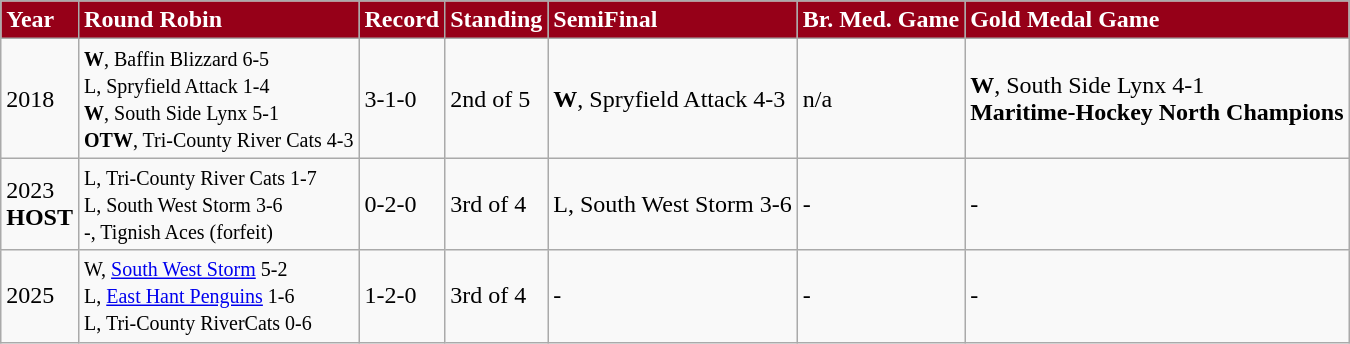<table class="wikitable">
<tr style="font-weight:bold; color:#FFFFFF" bgcolor="#960018" |>
<td>Year</td>
<td>Round Robin</td>
<td>Record</td>
<td>Standing</td>
<td>SemiFinal</td>
<td>Br. Med. Game</td>
<td>Gold Medal Game</td>
</tr>
<tr>
<td>2018</td>
<td><small> <strong>W</strong>, Baffin Blizzard 6-5<br>L, Spryfield Attack 1-4<br><strong>W</strong>, South Side Lynx 5-1<br><strong>OTW</strong>, Tri-County River Cats 4-3</small></td>
<td>3-1-0</td>
<td>2nd of 5</td>
<td><strong>W</strong>, Spryfield Attack 4-3</td>
<td>n/a</td>
<td><strong>W</strong>, South Side Lynx 4-1<br><strong>Maritime-Hockey North Champions</strong></td>
</tr>
<tr>
<td>2023<br><strong>HOST</strong></td>
<td><small>L, Tri-County River Cats 1-7<br>L, South West Storm 3-6<br>-, Tignish Aces (forfeit)</small></td>
<td>0-2-0</td>
<td>3rd of 4</td>
<td>L, South West Storm 3-6</td>
<td>-</td>
<td>-</td>
</tr>
<tr>
<td>2025</td>
<td><small>W, <a href='#'>South West Storm</a> 5-2<br>L, <a href='#'>East Hant Penguins</a> 1-6<br>L, Tri-County RiverCats 0-6</small></td>
<td>1-2-0</td>
<td>3rd of 4</td>
<td>-</td>
<td>-</td>
<td>-</td>
</tr>
</table>
